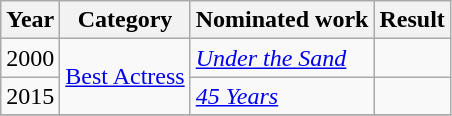<table class="wikitable sortable">
<tr>
<th>Year</th>
<th>Category</th>
<th>Nominated work</th>
<th>Result</th>
</tr>
<tr>
<td>2000</td>
<td rowspan="2"><a href='#'>Best Actress</a></td>
<td><em><a href='#'>Under the Sand</a></em></td>
<td></td>
</tr>
<tr>
<td>2015</td>
<td><em><a href='#'>45 Years</a></em></td>
<td></td>
</tr>
<tr>
</tr>
</table>
